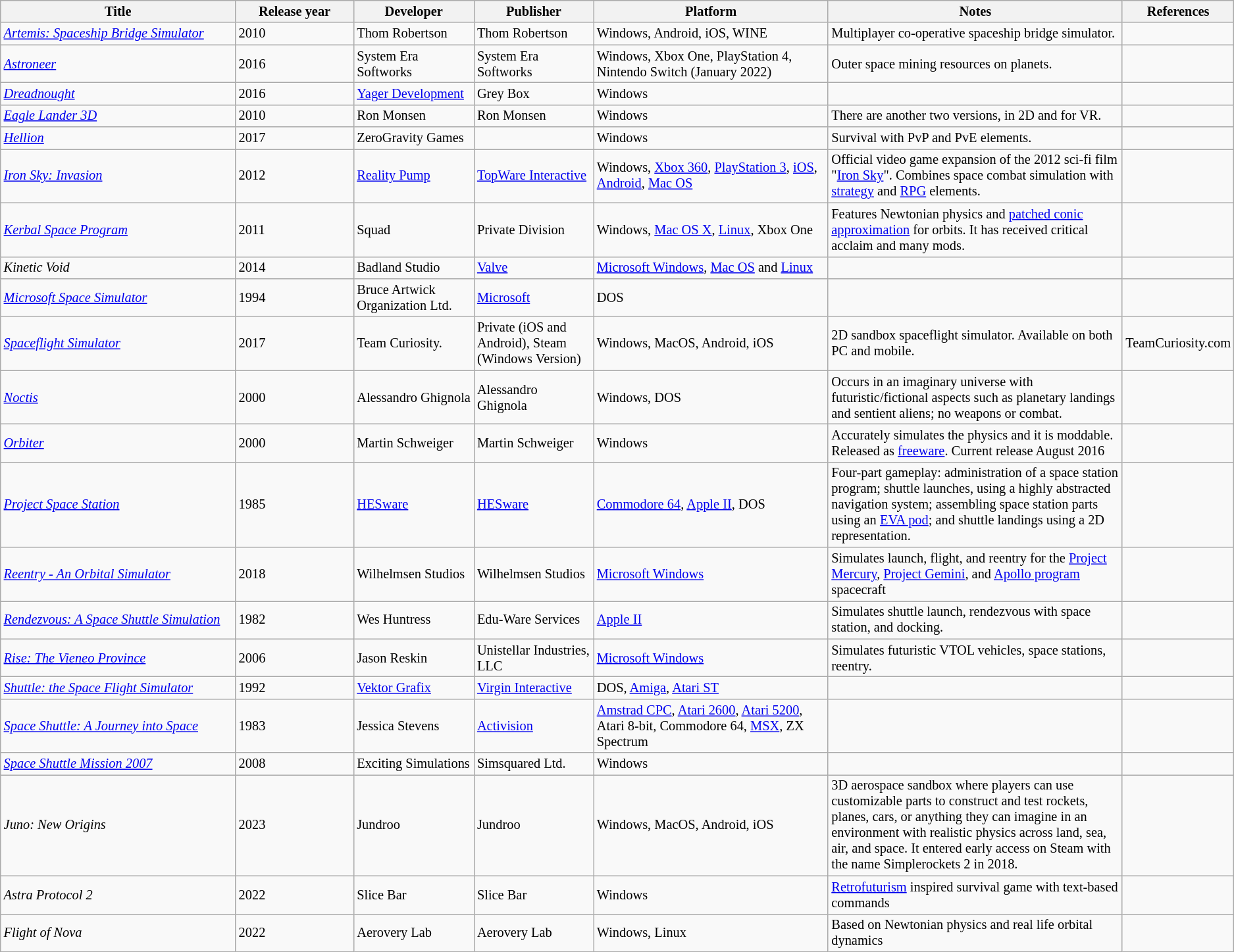<table class="wikitable sortable" style="font-size: 85%; text-align: left;">
<tr style="background: #ececec">
<th style="width:20%;">Title</th>
<th style="width:10%;">Release year</th>
<th style="width:10%;">Developer</th>
<th style="width:10%;">Publisher</th>
<th style="width:20%;">Platform</th>
<th style="width:25%;">Notes</th>
<th>References</th>
</tr>
<tr>
<td><em><a href='#'>Artemis: Spaceship Bridge Simulator</a></em></td>
<td>2010</td>
<td>Thom Robertson</td>
<td>Thom Robertson</td>
<td>Windows, Android, iOS, WINE</td>
<td>Multiplayer co-operative spaceship bridge simulator.</td>
<td></td>
</tr>
<tr>
<td><em><a href='#'>Astroneer</a></em></td>
<td>2016</td>
<td>System Era Softworks</td>
<td>System Era Softworks</td>
<td>Windows, Xbox One, PlayStation 4, Nintendo Switch (January 2022)</td>
<td>Outer space mining resources on planets.</td>
<td></td>
</tr>
<tr>
<td><em><a href='#'>Dreadnought</a></em></td>
<td>2016</td>
<td><a href='#'>Yager Development</a></td>
<td>Grey Box</td>
<td>Windows</td>
<td></td>
<td></td>
</tr>
<tr>
<td><em><a href='#'>Eagle Lander 3D</a></em></td>
<td>2010</td>
<td>Ron Monsen</td>
<td>Ron Monsen</td>
<td>Windows</td>
<td>There are another two versions, in 2D and for VR.</td>
<td></td>
</tr>
<tr>
<td><em><a href='#'>Hellion</a></em></td>
<td>2017</td>
<td>ZeroGravity Games</td>
<td></td>
<td>Windows</td>
<td>Survival with PvP and PvE elements.</td>
<td></td>
</tr>
<tr>
<td><em><a href='#'>Iron Sky: Invasion</a></em></td>
<td>2012</td>
<td><a href='#'>Reality Pump</a></td>
<td><a href='#'>TopWare Interactive</a></td>
<td>Windows, <a href='#'>Xbox 360</a>, <a href='#'>PlayStation 3</a>, <a href='#'>iOS</a>, <a href='#'>Android</a>, <a href='#'>Mac OS</a></td>
<td>Official video game expansion of the 2012 sci-fi film "<a href='#'>Iron Sky</a>". Combines space combat simulation with <a href='#'>strategy</a> and <a href='#'>RPG</a> elements.</td>
<td></td>
</tr>
<tr>
<td><em><a href='#'>Kerbal Space Program</a></em></td>
<td>2011</td>
<td>Squad</td>
<td>Private Division</td>
<td>Windows, <a href='#'>Mac OS X</a>, <a href='#'>Linux</a>, Xbox One</td>
<td>Features Newtonian physics and <a href='#'>patched conic approximation</a> for orbits. It has received critical acclaim and many mods.</td>
<td></td>
</tr>
<tr>
<td><em>Kinetic Void</em></td>
<td>2014</td>
<td>Badland Studio</td>
<td><a href='#'>Valve</a></td>
<td><a href='#'>Microsoft Windows</a>, <a href='#'>Mac OS</a> and <a href='#'>Linux</a></td>
<td></td>
<td></td>
</tr>
<tr>
<td><em><a href='#'>Microsoft Space Simulator</a></em></td>
<td>1994</td>
<td>Bruce Artwick Organization Ltd.</td>
<td><a href='#'>Microsoft</a></td>
<td>DOS</td>
<td></td>
<td></td>
</tr>
<tr>
<td><em><a href='#'>Spaceflight Simulator</a></em></td>
<td>2017</td>
<td>Team Curiosity.</td>
<td>Private (iOS and Android), Steam (Windows Version)</td>
<td>Windows, MacOS, Android, iOS</td>
<td>2D sandbox spaceflight simulator. Available on both PC and mobile.</td>
<td>TeamCuriosity.com</td>
</tr>
<tr>
<td><em><a href='#'>Noctis</a></em></td>
<td>2000</td>
<td>Alessandro Ghignola</td>
<td>Alessandro Ghignola</td>
<td>Windows, DOS</td>
<td>Occurs in an imaginary universe with futuristic/fictional aspects such as planetary landings and sentient aliens; no weapons or combat.</td>
<td></td>
</tr>
<tr>
<td><em><a href='#'>Orbiter</a></em></td>
<td>2000</td>
<td>Martin Schweiger</td>
<td>Martin Schweiger</td>
<td>Windows</td>
<td>Accurately simulates the physics and it is moddable. Released as <a href='#'>freeware</a>. Current release August 2016</td>
<td></td>
</tr>
<tr>
<td><em><a href='#'>Project Space Station</a></em></td>
<td>1985</td>
<td><a href='#'>HESware</a></td>
<td><a href='#'>HESware</a></td>
<td><a href='#'>Commodore 64</a>, <a href='#'>Apple II</a>, DOS</td>
<td>Four-part gameplay: administration of a space station program; shuttle launches, using a highly abstracted navigation system; assembling space station parts using an <a href='#'>EVA pod</a>; and shuttle landings using a 2D representation.</td>
<td></td>
</tr>
<tr>
<td><em><a href='#'>Reentry - An Orbital Simulator</a></em></td>
<td>2018</td>
<td>Wilhelmsen Studios</td>
<td>Wilhelmsen Studios</td>
<td><a href='#'>Microsoft Windows</a></td>
<td>Simulates launch, flight, and reentry for the <a href='#'>Project Mercury</a>, <a href='#'>Project Gemini</a>, and <a href='#'>Apollo program</a> spacecraft<br></td>
<td></td>
</tr>
<tr>
<td><em><a href='#'>Rendezvous: A Space Shuttle Simulation</a></em></td>
<td>1982</td>
<td>Wes Huntress</td>
<td>Edu-Ware Services</td>
<td><a href='#'>Apple II</a></td>
<td>Simulates shuttle launch, rendezvous with space station, and docking.</td>
<td></td>
</tr>
<tr>
<td><em><a href='#'>Rise: The Vieneo Province</a></em></td>
<td>2006</td>
<td>Jason Reskin</td>
<td>Unistellar Industries, LLC</td>
<td><a href='#'>Microsoft Windows</a></td>
<td>Simulates futuristic VTOL vehicles, space stations, reentry.</td>
<td></td>
</tr>
<tr>
<td><em><a href='#'>Shuttle: the Space Flight Simulator</a></em></td>
<td>1992</td>
<td><a href='#'>Vektor Grafix</a></td>
<td><a href='#'>Virgin Interactive</a></td>
<td>DOS, <a href='#'>Amiga</a>, <a href='#'>Atari ST</a></td>
<td></td>
<td></td>
</tr>
<tr>
<td><em><a href='#'>Space Shuttle: A Journey into Space</a></em></td>
<td>1983</td>
<td>Jessica Stevens<em></em></td>
<td><a href='#'>Activision</a></td>
<td><a href='#'>Amstrad CPC</a>, <a href='#'>Atari 2600</a>, <a href='#'>Atari 5200</a>, Atari 8-bit, Commodore 64, <a href='#'>MSX</a>, ZX Spectrum</td>
<td></td>
<td></td>
</tr>
<tr>
<td><em><a href='#'>Space Shuttle Mission 2007</a></em></td>
<td>2008</td>
<td>Exciting Simulations</td>
<td>Simsquared Ltd.</td>
<td>Windows</td>
<td></td>
<td></td>
</tr>
<tr>
<td><em>Juno: New Origins</em></td>
<td>2023</td>
<td>Jundroo</td>
<td>Jundroo</td>
<td>Windows, MacOS, Android, iOS</td>
<td>3D aerospace sandbox where players can use customizable parts to construct and test rockets, planes, cars, or anything they can imagine in an environment with realistic physics across land, sea, air, and space. It entered early access on Steam with the name Simplerockets 2 in 2018.</td>
<td></td>
</tr>
<tr>
<td><em>Astra Protocol 2</em></td>
<td>2022</td>
<td>Slice Bar</td>
<td>Slice Bar</td>
<td>Windows</td>
<td><a href='#'>Retrofuturism</a> inspired survival game with text-based commands</td>
</tr>
<tr>
<td><em>Flight of Nova</em></td>
<td>2022</td>
<td>Aerovery Lab</td>
<td>Aerovery Lab</td>
<td>Windows, Linux</td>
<td>Based on Newtonian physics and real life orbital dynamics</td>
<td></td>
</tr>
</table>
